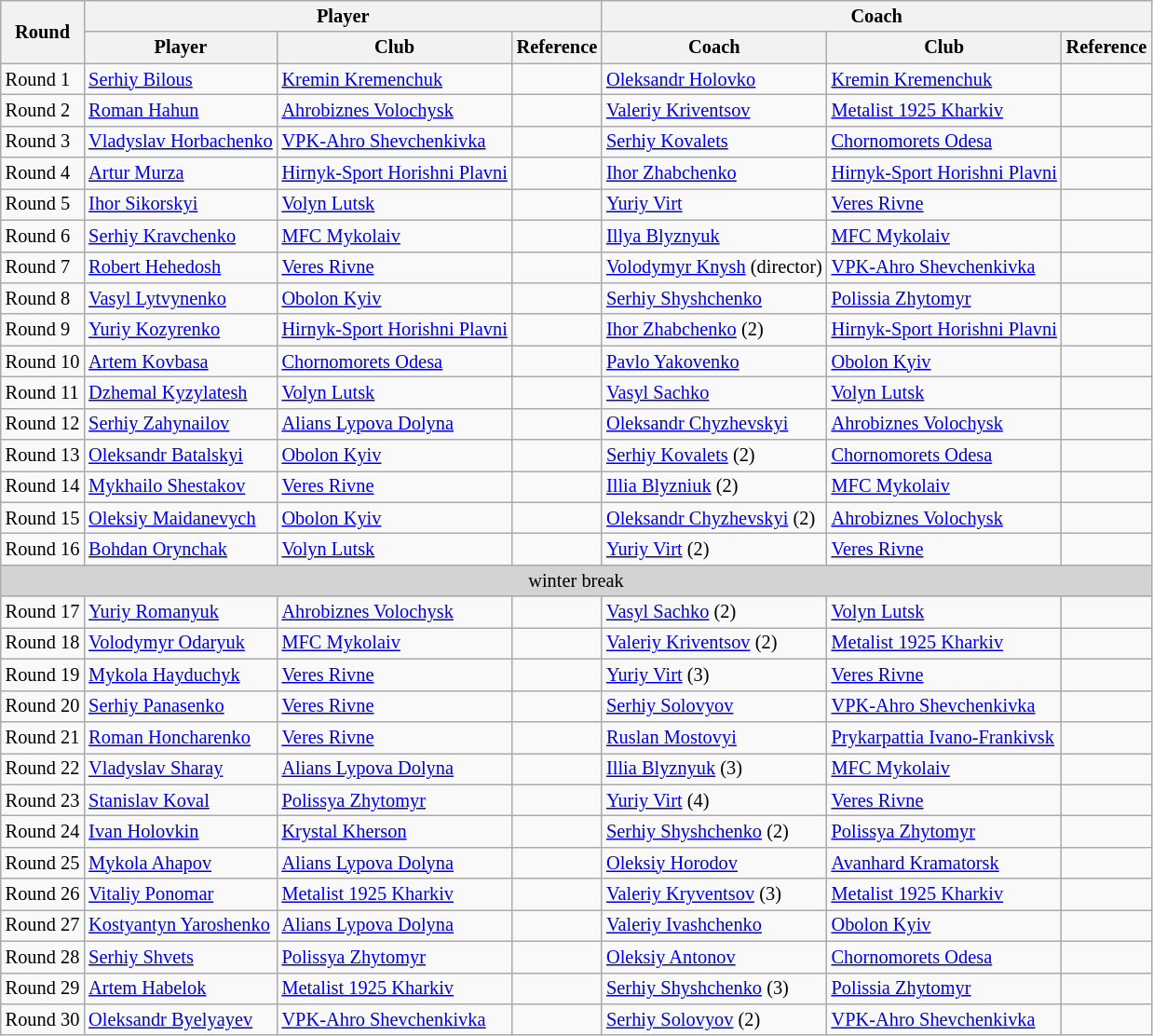<table class="wikitable collapsible autocollapse" style="text-align:left; font-size:85%">
<tr>
<th rowspan="2">Round</th>
<th colspan="3">Player</th>
<th colspan="3">Coach</th>
</tr>
<tr>
<th>Player</th>
<th>Club</th>
<th>Reference</th>
<th>Coach</th>
<th>Club</th>
<th>Reference</th>
</tr>
<tr>
<td>Round 1</td>
<td> <a href='#'>Serhiy Bilous</a></td>
<td><a href='#'>Kremin Kremenchuk</a></td>
<td align=center></td>
<td> <a href='#'>Oleksandr Holovko</a></td>
<td><a href='#'>Kremin Kremenchuk</a></td>
<td align=center></td>
</tr>
<tr>
<td>Round 2</td>
<td> <a href='#'>Roman Hahun</a></td>
<td><a href='#'>Ahrobiznes Volochysk</a></td>
<td align=center></td>
<td> <a href='#'>Valeriy Kriventsov</a></td>
<td><a href='#'>Metalist 1925 Kharkiv</a></td>
<td align=center></td>
</tr>
<tr>
<td>Round 3</td>
<td> <a href='#'>Vladyslav Horbachenko</a></td>
<td><a href='#'>VPK-Ahro Shevchenkivka</a></td>
<td align=center></td>
<td> <a href='#'>Serhiy Kovalets</a></td>
<td><a href='#'>Chornomorets Odesa</a></td>
<td align=center></td>
</tr>
<tr>
<td>Round 4</td>
<td> <a href='#'>Artur Murza</a></td>
<td><a href='#'>Hirnyk-Sport Horishni Plavni</a></td>
<td align=center></td>
<td> <a href='#'>Ihor Zhabchenko</a></td>
<td><a href='#'>Hirnyk-Sport Horishni Plavni</a></td>
<td align=center></td>
</tr>
<tr>
<td>Round 5</td>
<td> <a href='#'>Ihor Sikorskyi</a></td>
<td><a href='#'>Volyn Lutsk</a></td>
<td align=center></td>
<td> <a href='#'>Yuriy Virt</a></td>
<td><a href='#'>Veres Rivne</a></td>
<td align=center></td>
</tr>
<tr>
<td>Round 6</td>
<td> <a href='#'>Serhiy Kravchenko</a></td>
<td><a href='#'>MFC Mykolaiv</a></td>
<td align=center></td>
<td> <a href='#'>Illya Blyznyuk</a></td>
<td><a href='#'>MFC Mykolaiv</a></td>
<td align=center></td>
</tr>
<tr>
<td>Round 7</td>
<td> <a href='#'>Robert Hehedosh</a></td>
<td><a href='#'>Veres Rivne</a></td>
<td align=center></td>
<td> <a href='#'>Volodymyr Knysh</a> (director)</td>
<td><a href='#'>VPK-Ahro Shevchenkivka</a></td>
<td align=center></td>
</tr>
<tr>
<td>Round 8</td>
<td> <a href='#'>Vasyl Lytvynenko</a></td>
<td><a href='#'>Obolon Kyiv</a></td>
<td align=center></td>
<td> <a href='#'>Serhiy Shyshchenko</a></td>
<td><a href='#'>Polissia Zhytomyr</a></td>
<td align=center></td>
</tr>
<tr>
<td>Round 9</td>
<td> <a href='#'>Yuriy Kozyrenko</a></td>
<td><a href='#'>Hirnyk-Sport Horishni Plavni</a></td>
<td align=center></td>
<td> <a href='#'>Ihor Zhabchenko</a> (2)</td>
<td><a href='#'>Hirnyk-Sport Horishni Plavni</a></td>
<td align=center></td>
</tr>
<tr>
<td>Round 10</td>
<td> <a href='#'>Artem Kovbasa</a></td>
<td><a href='#'>Chornomorets Odesa</a></td>
<td align=center></td>
<td> <a href='#'>Pavlo Yakovenko</a></td>
<td><a href='#'>Obolon Kyiv</a></td>
<td align=center></td>
</tr>
<tr>
<td>Round 11</td>
<td> <a href='#'>Dzhemal Kyzylatesh</a></td>
<td><a href='#'>Volyn Lutsk</a></td>
<td align=center></td>
<td> <a href='#'>Vasyl Sachko</a></td>
<td><a href='#'>Volyn Lutsk</a></td>
<td align=center></td>
</tr>
<tr>
<td>Round 12</td>
<td> <a href='#'>Serhiy Zahynailov</a></td>
<td><a href='#'>Alians Lypova Dolyna</a></td>
<td align=center></td>
<td> <a href='#'>Oleksandr Chyzhevskyi</a></td>
<td><a href='#'>Ahrobiznes Volochysk</a></td>
<td align=center></td>
</tr>
<tr>
<td>Round 13</td>
<td> <a href='#'>Oleksandr Batalskyi</a></td>
<td><a href='#'>Obolon Kyiv</a></td>
<td align=center></td>
<td> <a href='#'>Serhiy Kovalets</a> (2)</td>
<td><a href='#'>Chornomorets Odesa</a></td>
<td align=center></td>
</tr>
<tr>
<td>Round 14</td>
<td> <a href='#'>Mykhailo Shestakov</a></td>
<td><a href='#'>Veres Rivne</a></td>
<td align=center></td>
<td> <a href='#'>Illia Blyzniuk</a> (2)</td>
<td><a href='#'>MFC Mykolaiv</a></td>
<td align=center></td>
</tr>
<tr>
<td>Round 15</td>
<td> <a href='#'>Oleksiy Maidanevych</a></td>
<td><a href='#'>Obolon Kyiv</a></td>
<td align=center></td>
<td> <a href='#'>Oleksandr Chyzhevskyi</a> (2)</td>
<td><a href='#'>Ahrobiznes Volochysk</a></td>
<td align=center></td>
</tr>
<tr>
<td>Round 16</td>
<td> <a href='#'>Bohdan Orynchak</a></td>
<td><a href='#'>Volyn Lutsk</a></td>
<td align=center></td>
<td> <a href='#'>Yuriy Virt</a> (2)</td>
<td><a href='#'>Veres Rivne</a></td>
<td align=center></td>
</tr>
<tr>
<td colspan=7 align=center bgcolor=lightgrey>winter break</td>
</tr>
<tr>
<td>Round 17</td>
<td> <a href='#'>Yuriy Romanyuk</a></td>
<td><a href='#'>Ahrobiznes Volochysk</a></td>
<td align=center></td>
<td> <a href='#'>Vasyl Sachko</a> (2)</td>
<td><a href='#'>Volyn Lutsk</a></td>
<td align=center></td>
</tr>
<tr>
<td>Round 18</td>
<td> <a href='#'>Volodymyr Odaryuk</a></td>
<td><a href='#'>MFC Mykolaiv</a></td>
<td align=center></td>
<td> <a href='#'>Valeriy Kriventsov</a> (2)</td>
<td><a href='#'>Metalist 1925 Kharkiv</a></td>
<td align=center></td>
</tr>
<tr>
<td>Round 19</td>
<td> <a href='#'>Mykola Hayduchyk</a></td>
<td><a href='#'>Veres Rivne</a></td>
<td align=center></td>
<td> <a href='#'>Yuriy Virt</a> (3)</td>
<td><a href='#'>Veres Rivne</a></td>
<td align=center></td>
</tr>
<tr>
<td>Round 20</td>
<td> <a href='#'>Serhiy Panasenko</a></td>
<td><a href='#'>Veres Rivne</a></td>
<td align=center></td>
<td> <a href='#'>Serhiy Solovyov</a></td>
<td><a href='#'>VPK-Ahro Shevchenkivka</a></td>
<td align=center></td>
</tr>
<tr>
<td>Round 21</td>
<td> <a href='#'>Roman Honcharenko</a></td>
<td><a href='#'>Veres Rivne</a></td>
<td align=center></td>
<td> <a href='#'>Ruslan Mostovyi</a></td>
<td><a href='#'>Prykarpattia Ivano-Frankivsk</a></td>
<td align=center></td>
</tr>
<tr>
<td>Round 22</td>
<td> <a href='#'>Vladyslav Sharay</a></td>
<td><a href='#'>Alians Lypova Dolyna</a></td>
<td align=center></td>
<td> <a href='#'>Illia Blyznyuk</a> (3)</td>
<td><a href='#'>MFC Mykolaiv</a></td>
<td align=center></td>
</tr>
<tr>
<td>Round 23</td>
<td> <a href='#'>Stanislav Koval</a></td>
<td><a href='#'>Polissya Zhytomyr</a></td>
<td align=center></td>
<td> <a href='#'>Yuriy Virt</a> (4)</td>
<td><a href='#'>Veres Rivne</a></td>
<td align=center></td>
</tr>
<tr>
<td>Round 24</td>
<td> <a href='#'>Ivan Holovkin</a></td>
<td><a href='#'>Krystal Kherson</a></td>
<td align=center></td>
<td> <a href='#'>Serhiy Shyshchenko</a> (2)</td>
<td><a href='#'>Polissya Zhytomyr</a></td>
<td align=center></td>
</tr>
<tr>
<td>Round 25</td>
<td> <a href='#'>Mykola Ahapov</a></td>
<td><a href='#'>Alians Lypova Dolyna</a></td>
<td align=center></td>
<td> <a href='#'>Oleksiy Horodov</a></td>
<td><a href='#'>Avanhard Kramatorsk</a></td>
<td align=center></td>
</tr>
<tr>
<td>Round 26</td>
<td> <a href='#'>Vitaliy Ponomar</a></td>
<td><a href='#'>Metalist 1925 Kharkiv</a></td>
<td align=center></td>
<td> <a href='#'>Valeriy Kryventsov</a> (3)</td>
<td><a href='#'>Metalist 1925 Kharkiv</a></td>
<td align=center></td>
</tr>
<tr>
<td>Round 27</td>
<td> <a href='#'>Kostyantyn Yaroshenko</a></td>
<td><a href='#'>Alians Lypova Dolyna</a></td>
<td align=center></td>
<td> <a href='#'>Valeriy Ivashchenko</a></td>
<td><a href='#'>Obolon Kyiv</a></td>
<td align=center></td>
</tr>
<tr>
<td>Round 28</td>
<td> <a href='#'>Serhiy Shvets</a></td>
<td><a href='#'>Polissya Zhytomyr</a></td>
<td align=center></td>
<td> <a href='#'>Oleksiy Antonov</a></td>
<td><a href='#'>Chornomorets Odesa</a></td>
<td align=center></td>
</tr>
<tr>
<td>Round 29</td>
<td> <a href='#'>Artem Habelok</a></td>
<td><a href='#'>Metalist 1925 Kharkiv</a></td>
<td align=center></td>
<td> <a href='#'>Serhiy Shyshchenko</a> (3)</td>
<td><a href='#'>Polissia Zhytomyr</a></td>
<td align=center></td>
</tr>
<tr>
<td>Round 30</td>
<td> <a href='#'>Oleksandr Byelyayev</a></td>
<td><a href='#'>VPK-Ahro Shevchenkivka</a></td>
<td align=center></td>
<td> <a href='#'>Serhiy Solovyov</a> (2)</td>
<td><a href='#'>VPK-Ahro Shevchenkivka</a></td>
<td align=center></td>
</tr>
</table>
